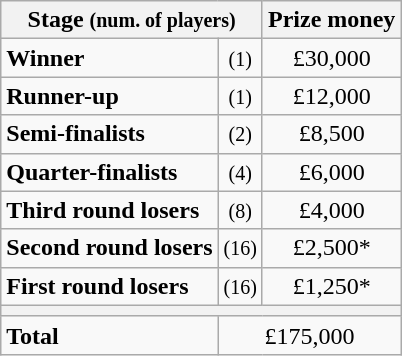<table class="wikitable">
<tr>
<th colspan="2">Stage <small>(num. of players)</small></th>
<th>Prize money</th>
</tr>
<tr>
<td><strong>Winner</strong></td>
<td align="center"><small>(1)</small></td>
<td align="center">£30,000</td>
</tr>
<tr>
<td><strong>Runner-up</strong></td>
<td align="center"><small>(1)</small></td>
<td align="center">£12,000</td>
</tr>
<tr>
<td><strong>Semi-finalists</strong></td>
<td align="center"><small>(2)</small></td>
<td align="center">£8,500</td>
</tr>
<tr>
<td><strong>Quarter-finalists</strong></td>
<td align="center"><small>(4)</small></td>
<td align="center">£6,000</td>
</tr>
<tr>
<td><strong>Third round losers</strong></td>
<td align="center"><small>(8)</small></td>
<td align="center">£4,000</td>
</tr>
<tr>
<td><strong>Second round losers</strong></td>
<td align="center"><small>(16)</small></td>
<td align="center">£2,500*</td>
</tr>
<tr>
<td><strong>First round losers</strong></td>
<td align="center"><small>(16)</small></td>
<td align="center">£1,250*</td>
</tr>
<tr>
<th colspan="3"></th>
</tr>
<tr>
<td><strong>Total</strong></td>
<td colspan="2" align="center">£175,000</td>
</tr>
</table>
